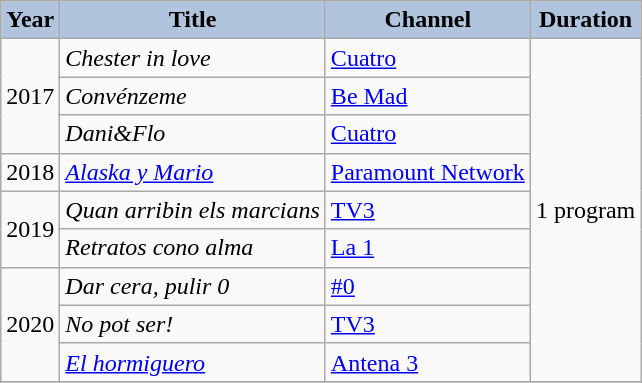<table class="wikitable">
<tr>
<th style="background: #B0C4DE;">Year</th>
<th style="background: #B0C4DE;">Title</th>
<th style="background: #B0C4DE;">Channel</th>
<th style="background: #B0C4DE;">Duration</th>
</tr>
<tr>
<td rowspan="3">2017</td>
<td><em>Chester in love</em></td>
<td><a href='#'>Cuatro</a></td>
<td rowspan="9">1 program</td>
</tr>
<tr>
<td><em>Convénzeme</em></td>
<td><a href='#'>Be Mad</a></td>
</tr>
<tr>
<td><em>Dani&Flo</em></td>
<td><a href='#'>Cuatro</a></td>
</tr>
<tr>
<td>2018</td>
<td><em><a href='#'>Alaska y Mario</a></em></td>
<td><a href='#'>Paramount Network</a></td>
</tr>
<tr>
<td rowspan="2">2019</td>
<td><em>Quan arribin els marcians</em></td>
<td><a href='#'>TV3</a></td>
</tr>
<tr>
<td><em>Retratos cono alma</em></td>
<td><a href='#'>La 1</a></td>
</tr>
<tr>
<td rowspan="3">2020</td>
<td><em>Dar cera, pulir 0</em></td>
<td><a href='#'>#0</a></td>
</tr>
<tr>
<td><em>No pot ser!</em></td>
<td><a href='#'>TV3</a></td>
</tr>
<tr>
<td><em><a href='#'>El hormiguero</a></em></td>
<td><a href='#'>Antena 3</a></td>
</tr>
<tr>
</tr>
</table>
